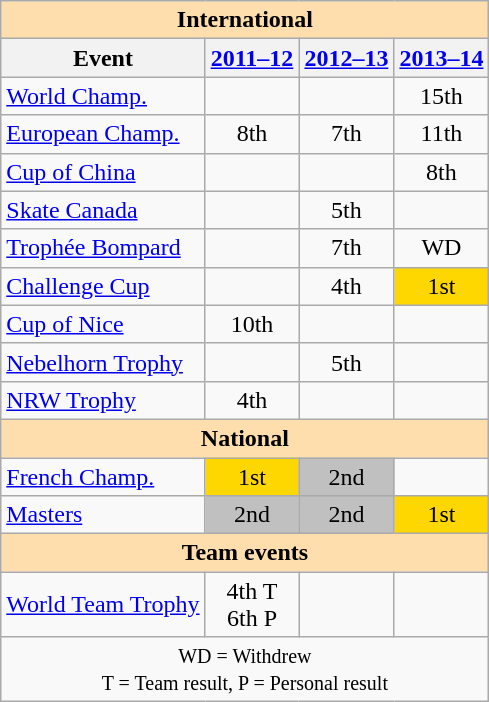<table class="wikitable" style="text-align:center">
<tr>
<th style="background-color: #ffdead; " colspan=4 align=center>International</th>
</tr>
<tr>
<th>Event</th>
<th><a href='#'>2011–12</a></th>
<th><a href='#'>2012–13</a></th>
<th><a href='#'>2013–14</a></th>
</tr>
<tr>
<td align=left><a href='#'>World Champ.</a></td>
<td></td>
<td></td>
<td>15th</td>
</tr>
<tr>
<td align=left><a href='#'>European Champ.</a></td>
<td>8th</td>
<td>7th</td>
<td>11th</td>
</tr>
<tr>
<td align=left> <a href='#'>Cup of China</a></td>
<td></td>
<td></td>
<td>8th</td>
</tr>
<tr>
<td align=left> <a href='#'>Skate Canada</a></td>
<td></td>
<td>5th</td>
<td></td>
</tr>
<tr>
<td align=left> <a href='#'>Trophée Bompard</a></td>
<td></td>
<td>7th</td>
<td>WD</td>
</tr>
<tr>
<td align=left><a href='#'>Challenge Cup</a></td>
<td></td>
<td>4th</td>
<td bgcolor=gold>1st</td>
</tr>
<tr>
<td align=left><a href='#'>Cup of Nice</a></td>
<td>10th</td>
<td></td>
<td></td>
</tr>
<tr>
<td align=left><a href='#'>Nebelhorn Trophy</a></td>
<td></td>
<td>5th</td>
<td></td>
</tr>
<tr>
<td align=left><a href='#'>NRW Trophy</a></td>
<td>4th</td>
<td></td>
<td></td>
</tr>
<tr>
<th style="background-color: #ffdead; " colspan=4 align=center>National</th>
</tr>
<tr>
<td align=left><a href='#'>French Champ.</a></td>
<td bgcolor=gold>1st</td>
<td bgcolor=silver>2nd</td>
<td></td>
</tr>
<tr>
<td align=left><a href='#'>Masters</a></td>
<td bgcolor=silver>2nd</td>
<td bgcolor=silver>2nd</td>
<td bgcolor=gold>1st</td>
</tr>
<tr>
<th style="background-color: #ffdead; " colspan=4 align=center>Team events</th>
</tr>
<tr>
<td align=left><a href='#'>World Team Trophy</a></td>
<td>4th T <br>6th P</td>
<td></td>
<td></td>
</tr>
<tr>
<td colspan=4 align=center><small> WD = Withdrew <br> T = Team result, P = Personal result </small></td>
</tr>
</table>
